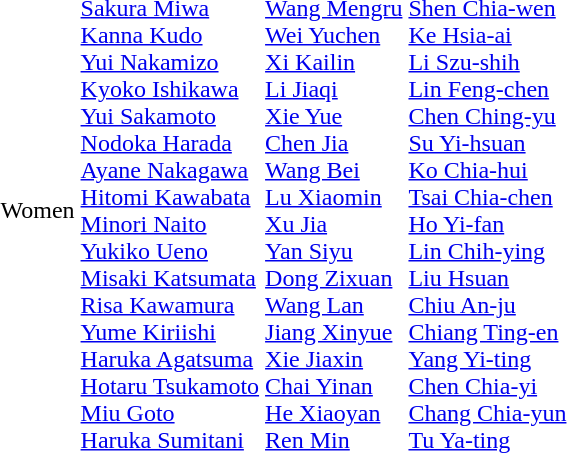<table>
<tr>
<td>Women<br></td>
<td><br><a href='#'>Sakura Miwa</a><br><a href='#'>Kanna Kudo</a><br><a href='#'>Yui Nakamizo</a><br><a href='#'>Kyoko Ishikawa</a><br><a href='#'>Yui Sakamoto</a><br><a href='#'>Nodoka Harada</a><br><a href='#'>Ayane Nakagawa</a><br><a href='#'>Hitomi Kawabata</a><br><a href='#'>Minori Naito</a><br><a href='#'>Yukiko Ueno</a><br><a href='#'>Misaki Katsumata</a><br><a href='#'>Risa Kawamura</a><br><a href='#'>Yume Kiriishi</a><br><a href='#'>Haruka Agatsuma</a><br><a href='#'>Hotaru Tsukamoto</a><br><a href='#'>Miu Goto</a><br><a href='#'>Haruka Sumitani</a></td>
<td><br><a href='#'>Wang Mengru</a><br><a href='#'>Wei Yuchen</a><br><a href='#'>Xi Kailin</a><br><a href='#'>Li Jiaqi</a><br><a href='#'>Xie Yue</a><br><a href='#'>Chen Jia</a><br><a href='#'>Wang Bei</a><br><a href='#'>Lu Xiaomin</a><br><a href='#'>Xu Jia</a><br><a href='#'>Yan Siyu</a><br><a href='#'>Dong Zixuan</a><br><a href='#'>Wang Lan</a><br><a href='#'>Jiang Xinyue</a><br><a href='#'>Xie Jiaxin</a><br><a href='#'>Chai Yinan</a><br><a href='#'>He Xiaoyan</a><br><a href='#'>Ren Min</a></td>
<td><br><a href='#'>Shen Chia-wen</a><br><a href='#'>Ke Hsia-ai</a><br><a href='#'>Li Szu-shih</a><br><a href='#'>Lin Feng-chen</a><br><a href='#'>Chen Ching-yu</a><br><a href='#'>Su Yi-hsuan</a><br><a href='#'>Ko Chia-hui</a><br><a href='#'>Tsai Chia-chen</a><br><a href='#'>Ho Yi-fan</a><br><a href='#'>Lin Chih-ying</a><br><a href='#'>Liu Hsuan</a><br><a href='#'>Chiu An-ju</a><br><a href='#'>Chiang Ting-en</a><br><a href='#'>Yang Yi-ting</a><br><a href='#'>Chen Chia-yi</a><br><a href='#'>Chang Chia-yun</a><br><a href='#'>Tu Ya-ting</a></td>
</tr>
</table>
